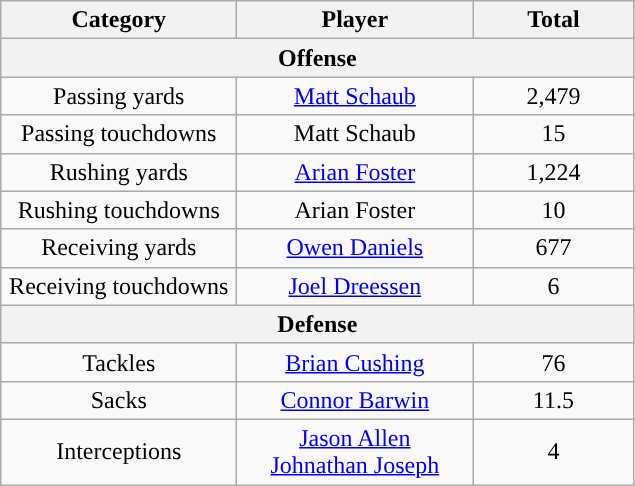<table class="wikitable" style="text-align:center">
<tr>
<th width="150">Category</th>
<th width="150">Player</th>
<th width="100">Total</th>
</tr>
<tr>
<th align="center" colspan="4">Offense</th>
</tr>
<tr>
<td>Passing yards</td>
<td><a href='#'>Matt Schaub</a></td>
<td>2,479</td>
</tr>
<tr>
<td>Passing touchdowns</td>
<td>Matt Schaub</td>
<td>15</td>
</tr>
<tr>
<td>Rushing yards</td>
<td><a href='#'>Arian Foster</a></td>
<td>1,224</td>
</tr>
<tr>
<td>Rushing touchdowns</td>
<td>Arian Foster</td>
<td>10</td>
</tr>
<tr>
<td>Receiving yards</td>
<td><a href='#'>Owen Daniels</a></td>
<td>677</td>
</tr>
<tr>
<td>Receiving touchdowns</td>
<td><a href='#'>Joel Dreessen</a></td>
<td>6</td>
</tr>
<tr>
<th align="center" colspan="4">Defense</th>
</tr>
<tr>
<td>Tackles </td>
<td><a href='#'>Brian Cushing</a></td>
<td>76</td>
</tr>
<tr>
<td>Sacks</td>
<td><a href='#'>Connor Barwin</a></td>
<td>11.5</td>
</tr>
<tr>
<td>Interceptions</td>
<td><a href='#'>Jason Allen</a><br><a href='#'>Johnathan Joseph</a></td>
<td>4</td>
</tr>
</table>
